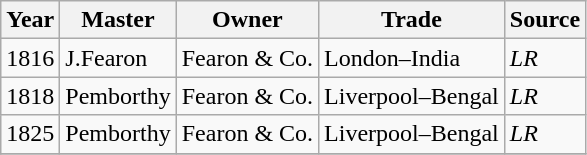<table class=" wikitable">
<tr>
<th>Year</th>
<th>Master</th>
<th>Owner</th>
<th>Trade</th>
<th>Source</th>
</tr>
<tr>
<td>1816</td>
<td>J.Fearon</td>
<td>Fearon & Co.</td>
<td>London–India</td>
<td><em>LR</em></td>
</tr>
<tr>
<td>1818</td>
<td>Pemborthy</td>
<td>Fearon & Co.</td>
<td>Liverpool–Bengal</td>
<td><em>LR</em></td>
</tr>
<tr>
<td>1825</td>
<td>Pemborthy</td>
<td>Fearon & Co.</td>
<td>Liverpool–Bengal</td>
<td><em>LR</em></td>
</tr>
<tr>
</tr>
</table>
